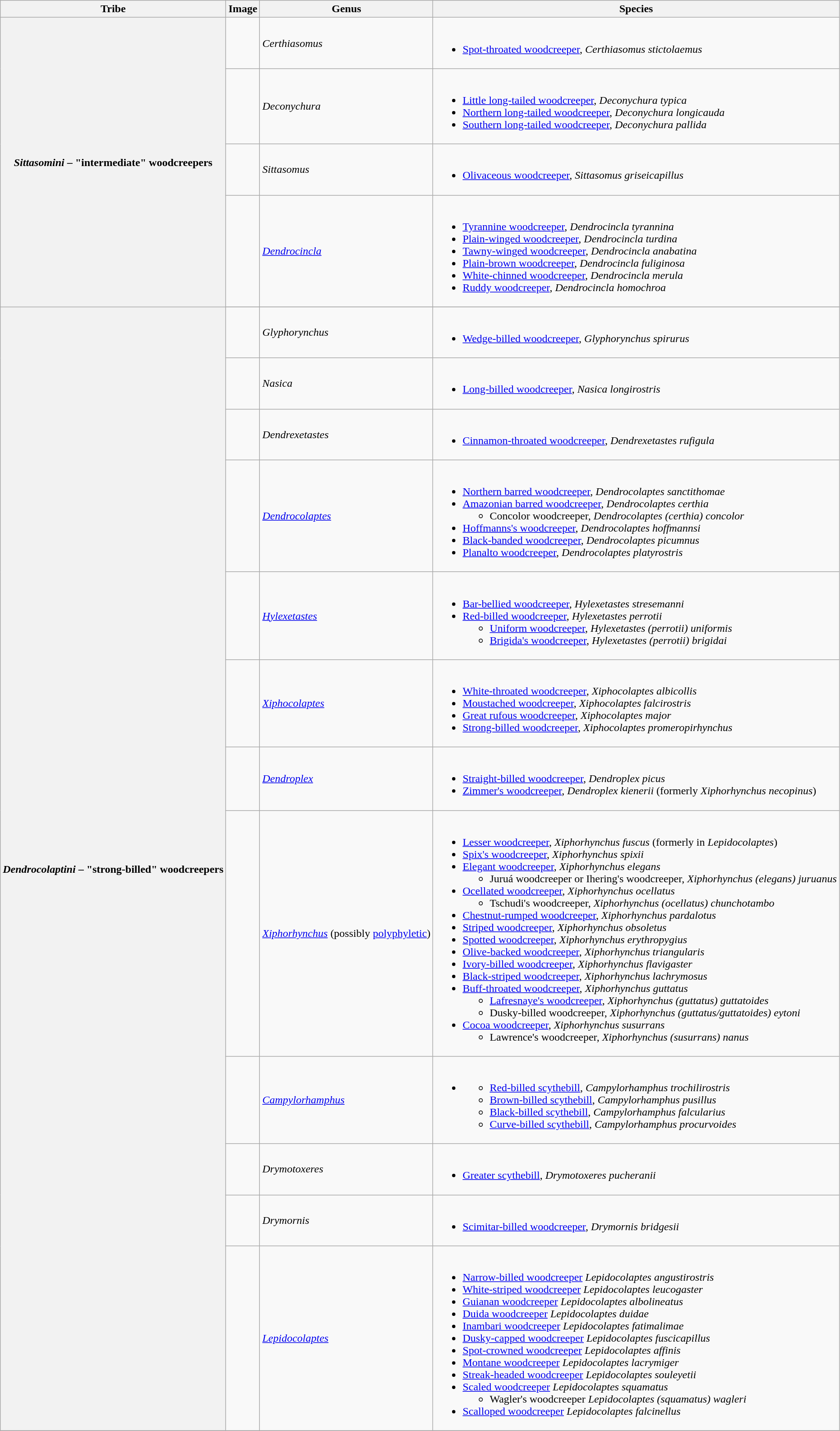<table class="wikitable collapsible">
<tr>
<th>Tribe</th>
<th>Image</th>
<th>Genus</th>
<th>Species</th>
</tr>
<tr>
<th rowspan="4" style="text-align:center;"><em>Sittasomini</em> – "intermediate" woodcreepers </th>
<td></td>
<td><em>Certhiasomus</em> </td>
<td><br><ul><li><a href='#'>Spot-throated woodcreeper</a>, <em>Certhiasomus stictolaemus</em></li></ul></td>
</tr>
<tr>
<td></td>
<td><em>Deconychura</em> </td>
<td><br><ul><li><a href='#'>Little long-tailed woodcreeper</a>, <em>Deconychura typica</em></li><li><a href='#'>Northern long-tailed woodcreeper</a>, <em>Deconychura longicauda</em></li><li><a href='#'>Southern long-tailed woodcreeper</a>, <em>Deconychura pallida</em></li></ul></td>
</tr>
<tr>
<td></td>
<td><em>Sittasomus</em> </td>
<td><br><ul><li><a href='#'>Olivaceous woodcreeper</a>, <em>Sittasomus griseicapillus</em></li></ul></td>
</tr>
<tr>
<td></td>
<td><em><a href='#'>Dendrocincla</a></em> </td>
<td><br><ul><li><a href='#'>Tyrannine woodcreeper</a>, <em>Dendrocincla tyrannina</em></li><li><a href='#'>Plain-winged woodcreeper</a>, <em>Dendrocincla turdina</em></li><li><a href='#'>Tawny-winged woodcreeper</a>, <em>Dendrocincla anabatina</em></li><li><a href='#'>Plain-brown woodcreeper</a>, <em>Dendrocincla fuliginosa</em></li><li><a href='#'>White-chinned woodcreeper</a>, <em>Dendrocincla merula</em></li><li><a href='#'>Ruddy woodcreeper</a>, <em>Dendrocincla homochroa</em></li></ul></td>
</tr>
<tr>
<th rowspan="13" style="text-align:center;"><em>Dendrocolaptini</em> – "strong-billed" woodcreepers </th>
</tr>
<tr>
<td></td>
<td><em>Glyphorynchus</em> </td>
<td><br><ul><li><a href='#'>Wedge-billed woodcreeper</a>, <em>Glyphorynchus spirurus</em></li></ul></td>
</tr>
<tr>
<td></td>
<td><em>Nasica</em> </td>
<td><br><ul><li><a href='#'>Long-billed woodcreeper</a>, <em>Nasica longirostris</em></li></ul></td>
</tr>
<tr>
<td></td>
<td><em>Dendrexetastes</em> </td>
<td><br><ul><li><a href='#'>Cinnamon-throated woodcreeper</a>, <em>Dendrexetastes rufigula</em></li></ul></td>
</tr>
<tr>
<td></td>
<td><em><a href='#'>Dendrocolaptes</a></em> </td>
<td><br><ul><li><a href='#'>Northern barred woodcreeper</a>, <em>Dendrocolaptes sanctithomae</em></li><li><a href='#'>Amazonian barred woodcreeper</a>, <em>Dendrocolaptes certhia</em><ul><li>Concolor woodcreeper, <em>Dendrocolaptes (certhia) concolor</em></li></ul></li><li><a href='#'>Hoffmanns's woodcreeper</a>, <em>Dendrocolaptes hoffmannsi</em></li><li><a href='#'>Black-banded woodcreeper</a>, <em>Dendrocolaptes picumnus</em></li><li><a href='#'>Planalto woodcreeper</a>, <em>Dendrocolaptes platyrostris</em></li></ul></td>
</tr>
<tr>
<td></td>
<td><em><a href='#'>Hylexetastes</a></em> </td>
<td><br><ul><li><a href='#'>Bar-bellied woodcreeper</a>, <em>Hylexetastes stresemanni</em></li><li><a href='#'>Red-billed woodcreeper</a>, <em>Hylexetastes perrotii</em><ul><li><a href='#'>Uniform woodcreeper</a>, <em>Hylexetastes (perrotii) uniformis</em></li><li><a href='#'>Brigida's woodcreeper</a>, <em>Hylexetastes (perrotii) brigidai</em></li></ul></li></ul></td>
</tr>
<tr>
<td></td>
<td><em><a href='#'>Xiphocolaptes</a></em> </td>
<td><br><ul><li><a href='#'>White-throated woodcreeper</a>, <em>Xiphocolaptes albicollis</em></li><li><a href='#'>Moustached woodcreeper</a>, <em>Xiphocolaptes falcirostris</em></li><li><a href='#'>Great rufous woodcreeper</a>, <em>Xiphocolaptes major</em></li><li><a href='#'>Strong-billed woodcreeper</a>, <em>Xiphocolaptes promeropirhynchus</em></li></ul></td>
</tr>
<tr>
<td></td>
<td><em><a href='#'>Dendroplex</a></em> </td>
<td><br><ul><li><a href='#'>Straight-billed woodcreeper</a>, <em>Dendroplex picus</em></li><li><a href='#'>Zimmer's woodcreeper</a>, <em>Dendroplex kienerii</em> (formerly <em>Xiphorhynchus necopinus</em>)</li></ul></td>
</tr>
<tr>
<td></td>
<td><em><a href='#'>Xiphorhynchus</a></em>  (possibly <a href='#'>polyphyletic</a>)</td>
<td><br><ul><li><a href='#'>Lesser woodcreeper</a>, <em>Xiphorhynchus fuscus</em> (formerly in <em>Lepidocolaptes</em>)</li><li><a href='#'>Spix's woodcreeper</a>, <em>Xiphorhynchus spixii</em></li><li><a href='#'>Elegant woodcreeper</a>, <em>Xiphorhynchus elegans</em><ul><li>Juruá woodcreeper or Ihering's woodcreeper, <em>Xiphorhynchus (elegans) juruanus</em></li></ul></li><li><a href='#'>Ocellated woodcreeper</a>, <em>Xiphorhynchus ocellatus</em><ul><li>Tschudi's woodcreeper, <em>Xiphorhynchus (ocellatus) chunchotambo</em></li></ul></li><li><a href='#'>Chestnut-rumped woodcreeper</a>, <em>Xiphorhynchus pardalotus</em></li><li><a href='#'>Striped woodcreeper</a>, <em>Xiphorhynchus obsoletus</em></li><li><a href='#'>Spotted woodcreeper</a>, <em>Xiphorhynchus erythropygius</em></li><li><a href='#'>Olive-backed woodcreeper</a>, <em>Xiphorhynchus triangularis</em></li><li><a href='#'>Ivory-billed woodcreeper</a>, <em>Xiphorhynchus flavigaster</em></li><li><a href='#'>Black-striped woodcreeper</a>, <em>Xiphorhynchus lachrymosus</em></li><li><a href='#'>Buff-throated woodcreeper</a>, <em>Xiphorhynchus guttatus</em><ul><li><a href='#'>Lafresnaye's woodcreeper</a>, <em>Xiphorhynchus (guttatus) guttatoides</em></li><li>Dusky-billed woodcreeper, <em>Xiphorhynchus (guttatus/guttatoides) eytoni</em></li></ul></li><li><a href='#'>Cocoa woodcreeper</a>, <em>Xiphorhynchus susurrans</em><ul><li>Lawrence's woodcreeper, <em>Xiphorhynchus (susurrans) nanus</em></li></ul></li></ul></td>
</tr>
<tr>
<td></td>
<td><em><a href='#'>Campylorhamphus</a></em> </td>
<td><br><ul><li><ul><li><a href='#'>Red-billed scythebill</a>, <em>Campylorhamphus trochilirostris</em></li><li><a href='#'>Brown-billed scythebill</a>, <em>Campylorhamphus pusillus</em></li><li><a href='#'>Black-billed scythebill</a>, <em>Campylorhamphus falcularius</em></li><li><a href='#'>Curve-billed scythebill</a>, <em>Campylorhamphus procurvoides</em></li></ul></li></ul></td>
</tr>
<tr>
<td></td>
<td><em>Drymotoxeres</em> </td>
<td><br><ul><li><a href='#'>Greater scythebill</a>, <em>Drymotoxeres pucheranii</em></li></ul></td>
</tr>
<tr>
<td></td>
<td><em>Drymornis</em> </td>
<td><br><ul><li><a href='#'>Scimitar-billed woodcreeper</a>, <em>Drymornis bridgesii</em></li></ul></td>
</tr>
<tr>
<td></td>
<td><em><a href='#'>Lepidocolaptes</a></em> </td>
<td><br><ul><li><a href='#'>Narrow-billed woodcreeper</a> <em>Lepidocolaptes angustirostris</em></li><li><a href='#'>White-striped woodcreeper</a> <em>Lepidocolaptes leucogaster</em></li><li><a href='#'>Guianan woodcreeper</a> <em>Lepidocolaptes albolineatus</em></li><li><a href='#'>Duida woodcreeper</a> <em>Lepidocolaptes duidae</em></li><li><a href='#'>Inambari woodcreeper</a> <em>Lepidocolaptes fatimalimae</em></li><li><a href='#'>Dusky-capped woodcreeper</a> <em>Lepidocolaptes fuscicapillus</em></li><li><a href='#'>Spot-crowned woodcreeper</a> <em>Lepidocolaptes affinis</em></li><li><a href='#'>Montane woodcreeper</a> <em>Lepidocolaptes lacrymiger</em></li><li><a href='#'>Streak-headed woodcreeper</a> <em>Lepidocolaptes souleyetii</em></li><li><a href='#'>Scaled woodcreeper</a> <em>Lepidocolaptes squamatus</em><ul><li>Wagler's woodcreeper <em>Lepidocolaptes (squamatus) wagleri</em></li></ul></li><li><a href='#'>Scalloped woodcreeper</a> <em>Lepidocolaptes falcinellus</em></li></ul></td>
</tr>
<tr>
</tr>
</table>
